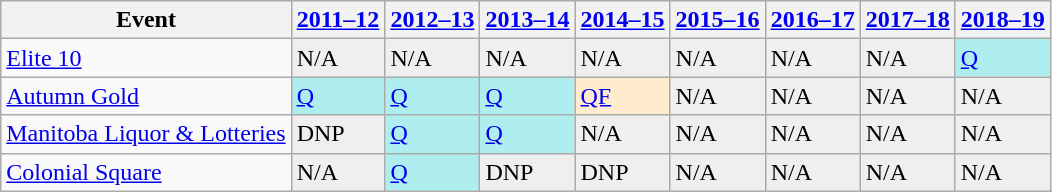<table class="wikitable">
<tr>
<th>Event</th>
<th><a href='#'>2011–12</a></th>
<th><a href='#'>2012–13</a></th>
<th><a href='#'>2013–14</a></th>
<th><a href='#'>2014–15</a></th>
<th><a href='#'>2015–16</a></th>
<th><a href='#'>2016–17</a></th>
<th><a href='#'>2017–18</a></th>
<th><a href='#'>2018–19</a></th>
</tr>
<tr>
<td><a href='#'>Elite 10</a></td>
<td style="background:#EFEFEF;">N/A</td>
<td style="background:#EFEFEF;">N/A</td>
<td style="background:#EFEFEF;">N/A</td>
<td style="background:#EFEFEF;">N/A</td>
<td style="background:#EFEFEF;">N/A</td>
<td style="background:#EFEFEF;">N/A</td>
<td style="background:#EFEFEF;">N/A</td>
<td style="background:#afeeee;"><a href='#'>Q</a></td>
</tr>
<tr>
<td><a href='#'>Autumn Gold</a></td>
<td style="background:#afeeee;"><a href='#'>Q</a></td>
<td style="background:#afeeee;"><a href='#'>Q</a></td>
<td style="background:#afeeee;"><a href='#'>Q</a></td>
<td style="background:#ffebcd;"><a href='#'>QF</a></td>
<td style="background:#EFEFEF;">N/A</td>
<td style="background:#EFEFEF;">N/A</td>
<td style="background:#EFEFEF;">N/A</td>
<td style="background:#EFEFEF;">N/A</td>
</tr>
<tr>
<td><a href='#'>Manitoba Liquor & Lotteries</a></td>
<td style="background:#EFEFEF;">DNP</td>
<td style="background:#afeeee;"><a href='#'>Q</a></td>
<td style="background:#afeeee;"><a href='#'>Q</a></td>
<td style="background:#EFEFEF;">N/A</td>
<td style="background:#EFEFEF;">N/A</td>
<td style="background:#EFEFEF;">N/A</td>
<td style="background:#EFEFEF;">N/A</td>
<td style="background:#EFEFEF;">N/A</td>
</tr>
<tr>
<td><a href='#'>Colonial Square</a></td>
<td style="background:#EFEFEF;">N/A</td>
<td style="background:#afeeee;"><a href='#'>Q</a></td>
<td style="background:#EFEFEF;">DNP</td>
<td style="background:#EFEFEF;">DNP</td>
<td style="background:#EFEFEF;">N/A</td>
<td style="background:#EFEFEF;">N/A</td>
<td style="background:#EFEFEF;">N/A</td>
<td style="background:#EFEFEF;">N/A</td>
</tr>
</table>
